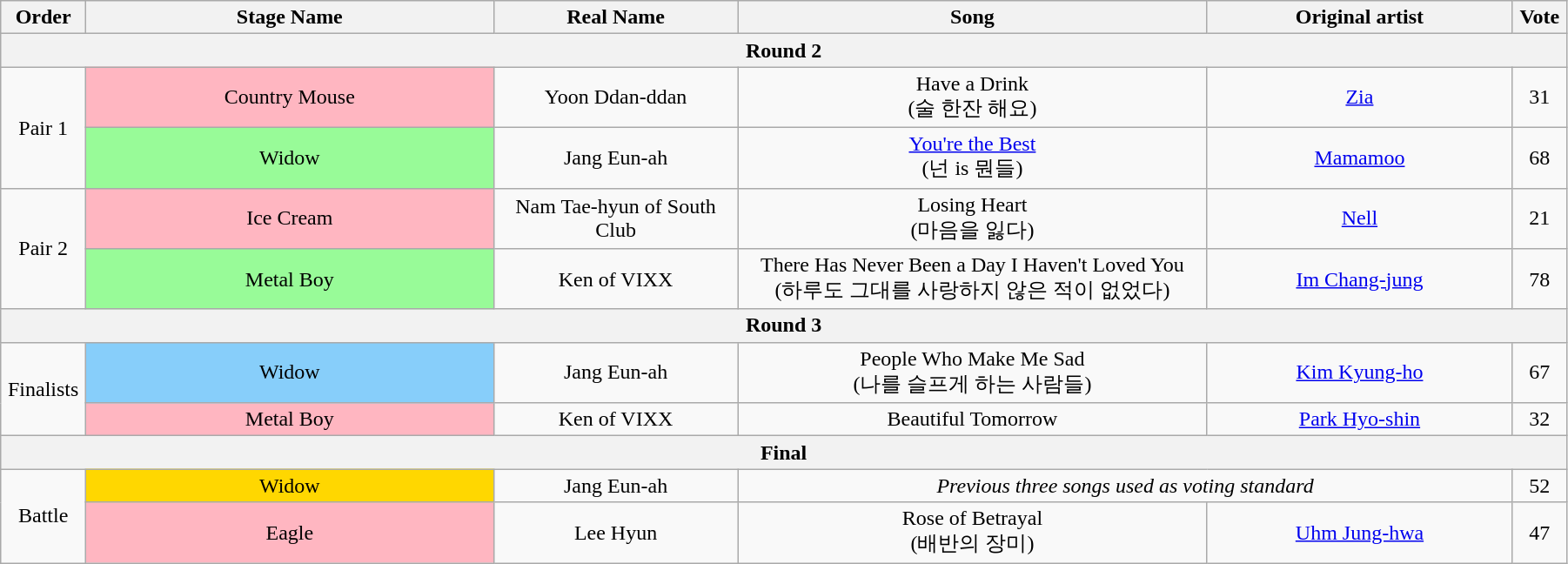<table class="wikitable" style="text-align:center; width:95%;">
<tr>
<th style="width:1%;">Order</th>
<th style="width:20%;">Stage Name</th>
<th style="width:12%;">Real Name</th>
<th style="width:23%;">Song</th>
<th style="width:15%;">Original artist</th>
<th style="width:1%;">Vote</th>
</tr>
<tr>
<th colspan=6>Round 2</th>
</tr>
<tr>
<td rowspan=2>Pair 1</td>
<td bgcolor="lightpink">Country Mouse</td>
<td>Yoon Ddan-ddan</td>
<td>Have a Drink<br>(술 한잔 해요)</td>
<td><a href='#'>Zia</a></td>
<td>31</td>
</tr>
<tr>
<td bgcolor="palegreen">Widow</td>
<td>Jang Eun-ah</td>
<td><a href='#'>You're the Best</a><br>(넌 is 뭔들)</td>
<td><a href='#'>Mamamoo</a></td>
<td>68</td>
</tr>
<tr>
<td rowspan=2>Pair 2</td>
<td bgcolor="lightpink">Ice Cream</td>
<td>Nam Tae-hyun of South Club</td>
<td>Losing Heart<br>(마음을 잃다)</td>
<td><a href='#'>Nell</a></td>
<td>21</td>
</tr>
<tr>
<td bgcolor="palegreen">Metal Boy</td>
<td>Ken of VIXX</td>
<td>There Has Never Been a Day I Haven't Loved You<br>(하루도 그대를 사랑하지 않은 적이 없었다)</td>
<td><a href='#'>Im Chang-jung</a></td>
<td>78</td>
</tr>
<tr>
<th colspan=6>Round 3</th>
</tr>
<tr>
<td rowspan=2>Finalists</td>
<td bgcolor="lightskyblue">Widow</td>
<td>Jang Eun-ah</td>
<td>People Who Make Me Sad<br>(나를 슬프게 하는 사람들)</td>
<td><a href='#'>Kim Kyung-ho</a></td>
<td>67</td>
</tr>
<tr>
<td bgcolor="lightpink">Metal Boy</td>
<td>Ken of VIXX</td>
<td>Beautiful Tomorrow</td>
<td><a href='#'>Park Hyo-shin</a></td>
<td>32</td>
</tr>
<tr>
<th colspan=6>Final</th>
</tr>
<tr>
<td rowspan=2>Battle</td>
<td bgcolor="gold">Widow</td>
<td>Jang Eun-ah</td>
<td colspan=2><em>Previous three songs used as voting standard</em></td>
<td>52</td>
</tr>
<tr>
<td bgcolor="lightpink">Eagle</td>
<td>Lee Hyun</td>
<td>Rose of Betrayal<br>(배반의 장미)</td>
<td><a href='#'>Uhm Jung-hwa</a></td>
<td>47</td>
</tr>
</table>
